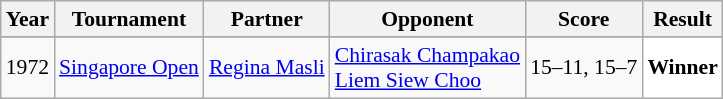<table class="sortable wikitable" style="font-size: 90%;">
<tr>
<th>Year</th>
<th>Tournament</th>
<th>Partner</th>
<th>Opponent</th>
<th>Score</th>
<th>Result</th>
</tr>
<tr>
</tr>
<tr>
<td align="center">1972</td>
<td align="left"><a href='#'>Singapore Open</a></td>
<td align="left"> <a href='#'>Regina Masli</a></td>
<td align="left"> <a href='#'>Chirasak Champakao</a> <br>  <a href='#'>Liem Siew Choo</a></td>
<td align="left">15–11, 15–7</td>
<td style="text-align:left; background:white"> <strong>Winner</strong></td>
</tr>
</table>
